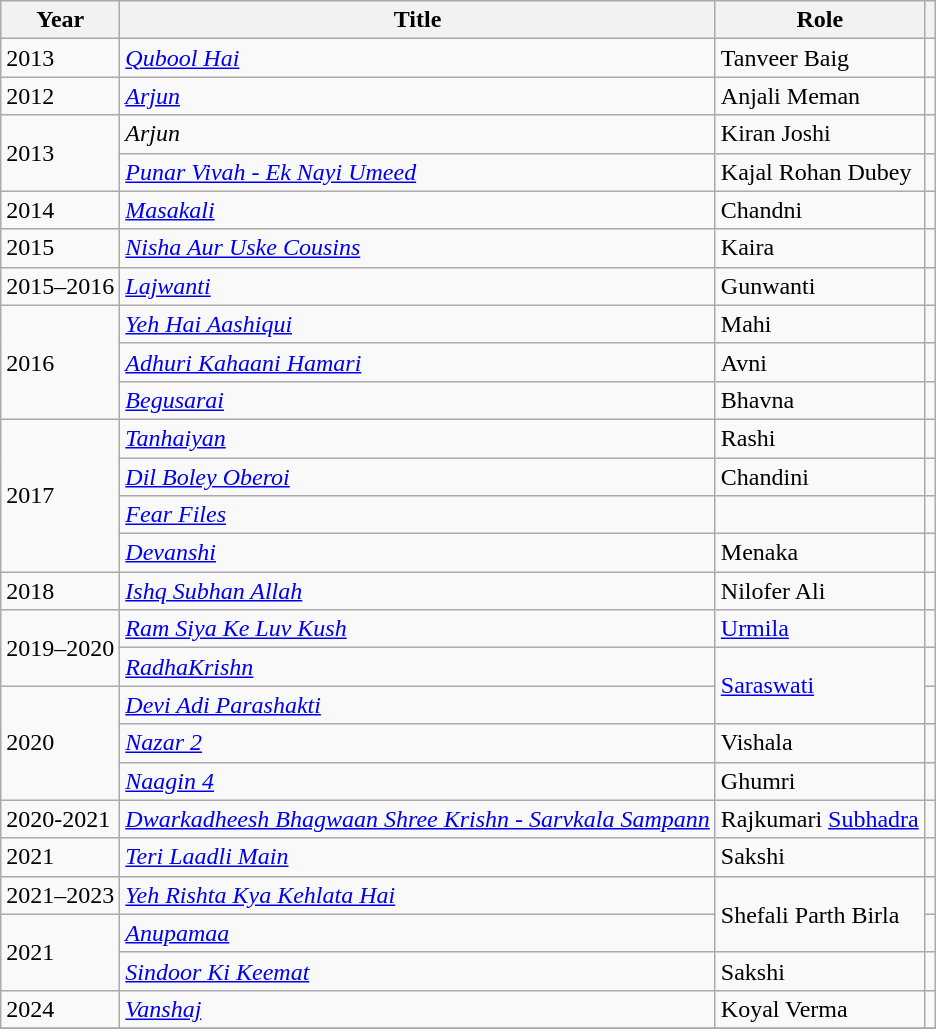<table class="wikitable sortable plainrowheaders">
<tr style="text-align:center;">
<th>Year</th>
<th>Title</th>
<th>Role</th>
<th class="unsortable"></th>
</tr>
<tr>
<td>2013</td>
<td><em><a href='#'>Qubool Hai</a></em></td>
<td>Tanveer Baig</td>
<td style="text-align:center;"></td>
</tr>
<tr>
<td>2012</td>
<td><em><a href='#'>Arjun</a></em></td>
<td>Anjali Meman</td>
<td></td>
</tr>
<tr>
<td rowspan="2">2013</td>
<td><em>Arjun</em></td>
<td>Kiran Joshi</td>
<td></td>
</tr>
<tr>
<td><em><a href='#'>Punar Vivah - Ek Nayi Umeed</a></em></td>
<td>Kajal Rohan Dubey</td>
<td style="text-align:center;"></td>
</tr>
<tr>
<td>2014</td>
<td><em><a href='#'>Masakali</a></em></td>
<td>Chandni</td>
<td style="text-align:center;"></td>
</tr>
<tr>
<td>2015</td>
<td><em><a href='#'>Nisha Aur Uske Cousins</a></em></td>
<td>Kaira</td>
<td style="text-align:center;"></td>
</tr>
<tr>
<td>2015–2016</td>
<td><em><a href='#'>Lajwanti</a></em></td>
<td>Gunwanti</td>
<td style="text-align:center;"></td>
</tr>
<tr>
<td rowspan="3">2016</td>
<td><em><a href='#'>Yeh Hai Aashiqui</a></em></td>
<td>Mahi</td>
<td style="text-align:center;"></td>
</tr>
<tr>
<td><em><a href='#'>Adhuri Kahaani Hamari</a></em></td>
<td>Avni</td>
<td style="text-align:center;"></td>
</tr>
<tr>
<td><em><a href='#'>Begusarai</a></em></td>
<td>Bhavna</td>
<td style="text-align:center;"></td>
</tr>
<tr>
<td rowspan="4">2017</td>
<td><em><a href='#'>Tanhaiyan</a></em></td>
<td>Rashi</td>
<td style="text-align:center;"></td>
</tr>
<tr>
<td><em><a href='#'>Dil Boley Oberoi</a></em></td>
<td>Chandini</td>
<td></td>
</tr>
<tr>
<td><em><a href='#'>Fear Files</a></em></td>
<td></td>
<td></td>
</tr>
<tr>
<td><em><a href='#'>Devanshi</a></em></td>
<td>Menaka</td>
<td></td>
</tr>
<tr>
<td>2018</td>
<td><em><a href='#'>Ishq Subhan Allah</a></em></td>
<td>Nilofer Ali</td>
<td></td>
</tr>
<tr>
<td rowspan="2">2019–2020</td>
<td><em><a href='#'>Ram Siya Ke Luv Kush</a></em></td>
<td><a href='#'>Urmila </a></td>
<td></td>
</tr>
<tr>
<td><em><a href='#'>RadhaKrishn</a></em></td>
<td rowspan="2"><a href='#'>Saraswati</a></td>
<td></td>
</tr>
<tr>
<td rowspan="3">2020</td>
<td><em><a href='#'>Devi Adi Parashakti</a></em></td>
<td></td>
</tr>
<tr>
<td><em><a href='#'>Nazar 2</a></em></td>
<td>Vishala</td>
<td></td>
</tr>
<tr>
<td><a href='#'><em>Naagin 4</em></a></td>
<td>Ghumri</td>
<td></td>
</tr>
<tr>
<td>2020-2021</td>
<td><em><a href='#'>Dwarkadheesh Bhagwaan Shree Krishn - Sarvkala Sampann</a></em></td>
<td>Rajkumari <a href='#'>Subhadra</a></td>
</tr>
<tr>
<td>2021</td>
<td><em><a href='#'>Teri Laadli Main</a></em></td>
<td>Sakshi</td>
<td></td>
</tr>
<tr>
<td>2021–2023</td>
<td><em><a href='#'>Yeh Rishta Kya Kehlata Hai</a></em></td>
<td rowspan="2">Shefali Parth Birla</td>
<td></td>
</tr>
<tr>
<td rowspan="2">2021</td>
<td><em><a href='#'>Anupamaa</a></em></td>
<td></td>
</tr>
<tr>
<td><em><a href='#'>Sindoor Ki Keemat</a></em></td>
<td>Sakshi</td>
<td></td>
</tr>
<tr>
<td>2024</td>
<td><em><a href='#'>Vanshaj</a></em></td>
<td>Koyal Verma</td>
<td></td>
</tr>
<tr>
</tr>
</table>
